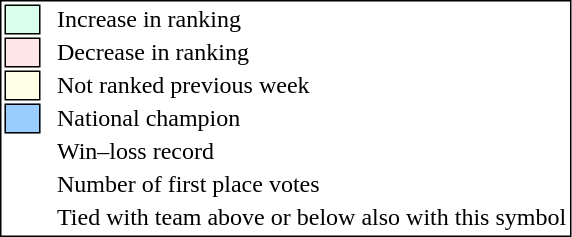<table style="border:1px solid black;">
<tr>
<td style="background:#D8FFEB; width:20px; border:1px solid black;"></td>
<td> </td>
<td>Increase in ranking</td>
</tr>
<tr>
<td style="background:#FFE6E6; width:20px; border:1px solid black;"></td>
<td> </td>
<td>Decrease in ranking</td>
</tr>
<tr>
<td style="background:#FFFFE6; width:20px; border:1px solid black;"></td>
<td> </td>
<td>Not ranked previous week</td>
</tr>
<tr>
<td style="background:#9cf; width:20px; border:1px solid black;"></td>
<td> </td>
<td>National champion</td>
</tr>
<tr>
<td></td>
<td> </td>
<td>Win–loss record</td>
</tr>
<tr>
<td></td>
<td> </td>
<td>Number of first place votes</td>
</tr>
<tr>
<td></td>
<td></td>
<td>Tied with team above or below also with this symbol</td>
</tr>
</table>
